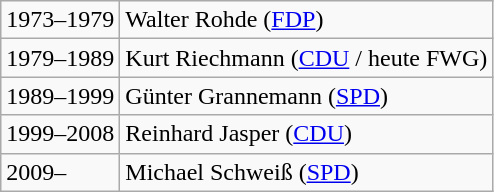<table class="wikitable">
<tr>
<td>1973–1979</td>
<td>Walter Rohde (<a href='#'>FDP</a>)</td>
</tr>
<tr>
<td>1979–1989</td>
<td>Kurt Riechmann (<a href='#'>CDU</a> / heute FWG)</td>
</tr>
<tr>
<td>1989–1999</td>
<td>Günter Grannemann (<a href='#'>SPD</a>)</td>
</tr>
<tr>
<td>1999–2008</td>
<td>Reinhard Jasper (<a href='#'>CDU</a>)</td>
</tr>
<tr>
<td>2009–</td>
<td>Michael Schweiß (<a href='#'>SPD</a>)</td>
</tr>
</table>
